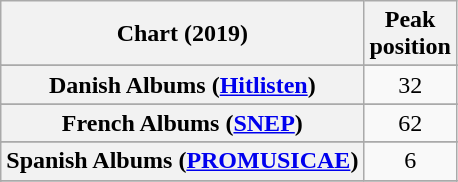<table class="wikitable sortable plainrowheaders" style="text-align:center">
<tr>
<th scope="col">Chart (2019)</th>
<th scope="col">Peak<br>position</th>
</tr>
<tr>
</tr>
<tr>
</tr>
<tr>
</tr>
<tr>
</tr>
<tr>
</tr>
<tr>
<th scope="row">Danish Albums (<a href='#'>Hitlisten</a>)</th>
<td>32</td>
</tr>
<tr>
</tr>
<tr>
</tr>
<tr>
<th scope="row">French Albums (<a href='#'>SNEP</a>)</th>
<td>62</td>
</tr>
<tr>
</tr>
<tr>
</tr>
<tr>
</tr>
<tr>
</tr>
<tr>
</tr>
<tr>
<th scope="row">Spanish Albums (<a href='#'>PROMUSICAE</a>)</th>
<td>6</td>
</tr>
<tr>
</tr>
<tr>
</tr>
<tr>
</tr>
<tr>
</tr>
</table>
